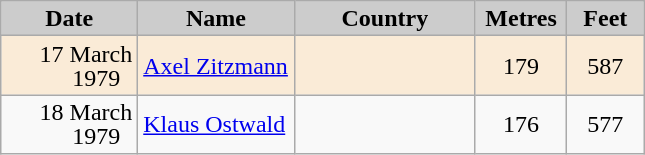<table class="wikitable sortable" style="text-align:left; line-height:16px; width:34%;">
<tr>
<th style="background-color: #ccc;" width="130">Date</th>
<th style="background-color: #ccc;" width="136">Name</th>
<th style="background-color: #ccc;" width="174">Country</th>
<th style="background-color: #ccc;" width="60">Metres</th>
<th style="background-color: #ccc;" width="60">Feet</th>
</tr>
<tr bgcolor=#FAEBD7>
<td align=right>17 March 1979  </td>
<td><a href='#'>Axel Zitzmann</a></td>
<td></td>
<td align=center>179</td>
<td align=center>587</td>
</tr>
<tr>
<td align=right>18 March 1979  </td>
<td><a href='#'>Klaus Ostwald</a></td>
<td></td>
<td align=center>176</td>
<td align=center>577</td>
</tr>
</table>
